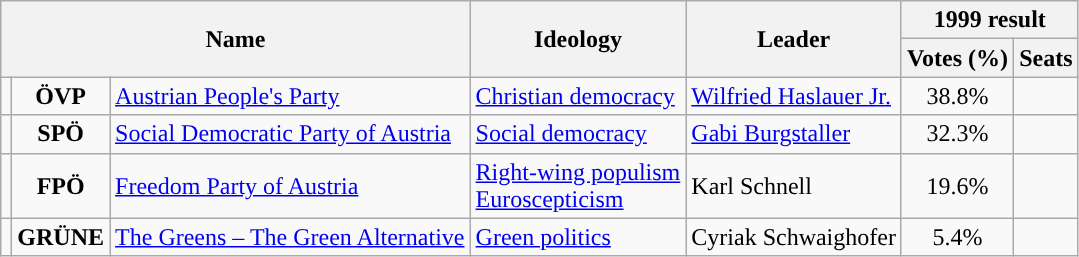<table class="wikitable">
<tr>
<th rowspan="2" colspan="3">Name</th>
<th rowspan="2">Ideology</th>
<th rowspan="2">Leader</th>
<th colspan="2">1999 result</th>
</tr>
<tr>
<th>Votes (%)</th>
<th>Seats</th>
</tr>
<tr>
<td style="background:"></td>
<td style="text-align:center;"><strong>ÖVP</strong></td>
<td><a href='#'>Austrian People's Party</a><br></td>
<td><a href='#'>Christian democracy</a></td>
<td><a href='#'>Wilfried Haslauer Jr.</a></td>
<td style="text-align:center;">38.8%</td>
<td></td>
</tr>
<tr>
<td style="background:"></td>
<td style="text-align:center;"><strong>SPÖ</strong></td>
<td><a href='#'>Social Democratic Party of Austria</a><br></td>
<td><a href='#'>Social democracy</a></td>
<td><a href='#'>Gabi Burgstaller</a></td>
<td style="text-align:center;">32.3%</td>
<td></td>
</tr>
<tr>
<td style="background:"></td>
<td style="text-align:center;"><strong>FPÖ</strong></td>
<td><a href='#'>Freedom Party of Austria</a><br></td>
<td><a href='#'>Right-wing populism</a><br><a href='#'>Euroscepticism</a></td>
<td>Karl Schnell</td>
<td style="text-align:center;">19.6%</td>
<td></td>
</tr>
<tr>
<td style="background:"></td>
<td style="text-align:center;"><strong>GRÜNE</strong></td>
<td><a href='#'>The Greens – The Green Alternative</a><br></td>
<td><a href='#'>Green politics</a></td>
<td>Cyriak Schwaighofer</td>
<td style="text-align:center;">5.4%</td>
<td></td>
</tr>
</table>
